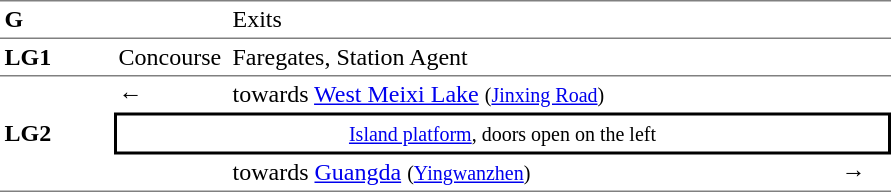<table table border=0 cellspacing=0 cellpadding=3>
<tr>
<td style="border-bottom:solid 1px gray; border-top:solid 1px gray;" valign=top><strong>G</strong></td>
<td style="border-bottom:solid 1px gray; border-top:solid 1px gray;" valign=top></td>
<td style="border-bottom:solid 1px gray; border-top:solid 1px gray;" valign=top>Exits</td>
<td style="border-bottom:solid 1px gray; border-top:solid 1px gray;" valign=top></td>
</tr>
<tr>
<td style="border-bottom:solid 1px gray;" width=70><strong>LG1</strong></td>
<td style="border-bottom:solid 1px gray;" width=70>Concourse</td>
<td style="border-bottom:solid 1px gray;" width=400>Faregates, Station Agent</td>
<td style="border-bottom:solid 1px gray;" width=30></td>
</tr>
<tr>
<td style="border-bottom:solid 1px gray;" rowspan=3><strong>LG2</strong></td>
<td>←</td>
<td> towards <a href='#'>West Meixi Lake</a> <small>(<a href='#'>Jinxing Road</a>)</small></td>
<td></td>
</tr>
<tr>
<td style="border-right:solid 2px black;border-left:solid 2px black;border-top:solid 2px black;border-bottom:solid 2px black;text-align:center;" colspan=3><small><a href='#'>Island platform</a>, doors open on the left</small></td>
</tr>
<tr>
<td style="border-bottom:solid 1px gray;"></td>
<td style="border-bottom:solid 1px gray;"> towards <a href='#'>Guangda</a> <small>(<a href='#'>Yingwanzhen</a>)</small></td>
<td style="border-bottom:solid 1px gray;">→</td>
</tr>
<tr>
</tr>
</table>
